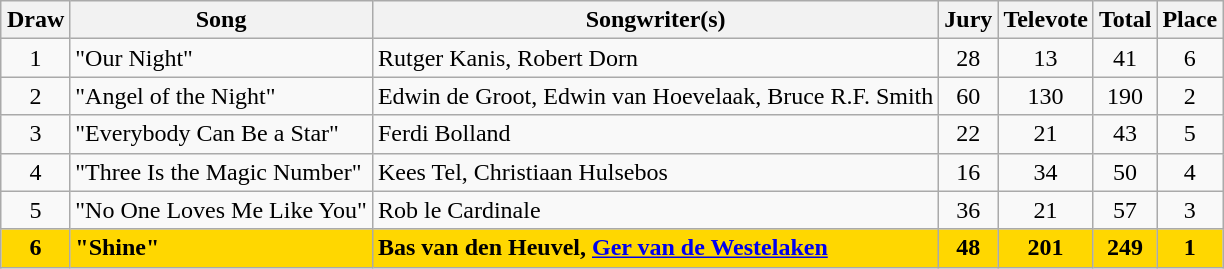<table class="sortable wikitable" style="margin: 1em auto 1em auto; text-align:center">
<tr>
<th>Draw</th>
<th>Song</th>
<th>Songwriter(s)</th>
<th>Jury</th>
<th>Televote</th>
<th>Total</th>
<th>Place</th>
</tr>
<tr>
<td>1</td>
<td align="left">"Our Night"</td>
<td align="left">Rutger Kanis, Robert Dorn</td>
<td>28</td>
<td>13</td>
<td>41</td>
<td>6</td>
</tr>
<tr>
<td>2</td>
<td align="left">"Angel of the Night"</td>
<td align="left">Edwin de Groot, Edwin van Hoevelaak, Bruce R.F. Smith</td>
<td>60</td>
<td>130</td>
<td>190</td>
<td>2</td>
</tr>
<tr>
<td>3</td>
<td align="left">"Everybody Can Be a Star"</td>
<td align="left">Ferdi Bolland</td>
<td>22</td>
<td>21</td>
<td>43</td>
<td>5</td>
</tr>
<tr>
<td>4</td>
<td align="left">"Three Is the Magic Number"</td>
<td align="left">Kees Tel, Christiaan Hulsebos</td>
<td>16</td>
<td>34</td>
<td>50</td>
<td>4</td>
</tr>
<tr>
<td>5</td>
<td align="left">"No One Loves Me Like You"</td>
<td align="left">Rob le Cardinale</td>
<td>36</td>
<td>21</td>
<td>57</td>
<td>3</td>
</tr>
<tr style="font-weight:bold; background:gold;">
<td>6</td>
<td align="left">"Shine"</td>
<td align="left">Bas van den Heuvel, <a href='#'>Ger van de Westelaken</a></td>
<td>48</td>
<td>201</td>
<td>249</td>
<td>1</td>
</tr>
</table>
